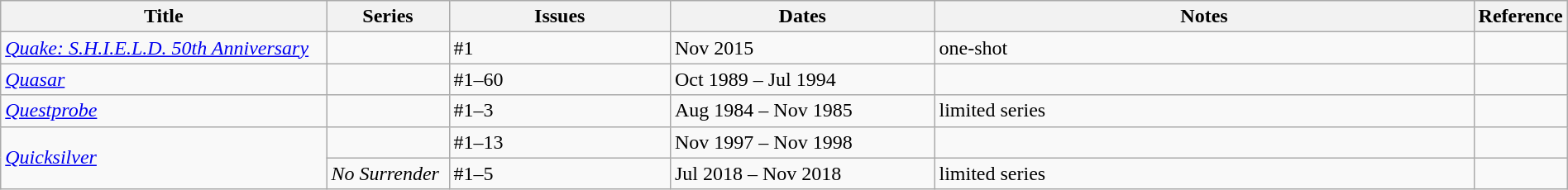<table class="wikitable sortable" style="width:100%;">
<tr>
<th width=22%>Title</th>
<th width=8%>Series</th>
<th width=15%>Issues</th>
<th width=18%>Dates</th>
<th width=37%>Notes</th>
<th>Reference</th>
</tr>
<tr>
<td><em><a href='#'>Quake: S.H.I.E.L.D. 50th Anniversary</a></em></td>
<td></td>
<td>#1</td>
<td>Nov 2015</td>
<td>one-shot</td>
<td></td>
</tr>
<tr>
<td><em><a href='#'>Quasar</a></em></td>
<td></td>
<td>#1–60</td>
<td>Oct 1989 – Jul 1994</td>
<td></td>
<td></td>
</tr>
<tr>
<td><em><a href='#'>Questprobe</a></em></td>
<td></td>
<td>#1–3</td>
<td>Aug 1984 – Nov 1985</td>
<td>limited series</td>
<td></td>
</tr>
<tr>
<td rowspan="2"><em><a href='#'>Quicksilver</a></em></td>
<td></td>
<td>#1–13</td>
<td>Nov 1997 – Nov 1998</td>
<td></td>
<td></td>
</tr>
<tr>
<td><em>No Surrender</em></td>
<td>#1–5</td>
<td>Jul 2018 – Nov 2018</td>
<td>limited series</td>
<td></td>
</tr>
</table>
